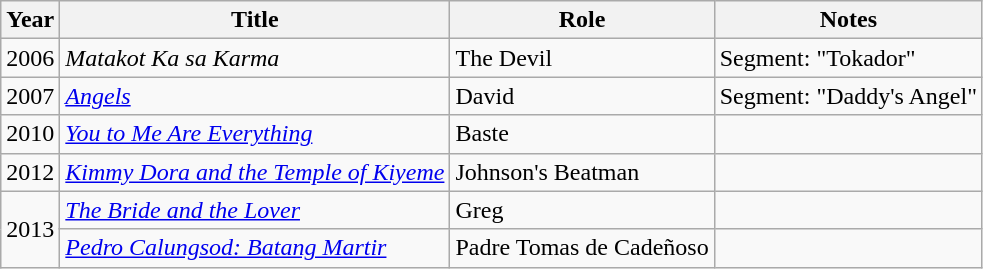<table class="wikitable">
<tr>
<th>Year</th>
<th>Title</th>
<th>Role</th>
<th>Notes</th>
</tr>
<tr>
<td>2006</td>
<td><em>Matakot Ka sa Karma</em></td>
<td>The Devil</td>
<td>Segment: "Tokador"</td>
</tr>
<tr>
<td>2007</td>
<td><em><a href='#'>Angels</a></em></td>
<td>David</td>
<td>Segment: "Daddy's Angel"</td>
</tr>
<tr>
<td>2010</td>
<td><a href='#'><em>You to Me Are Everything</em></a></td>
<td>Baste</td>
<td></td>
</tr>
<tr>
<td>2012</td>
<td><em><a href='#'>Kimmy Dora and the Temple of Kiyeme</a></em></td>
<td>Johnson's Beatman</td>
<td></td>
</tr>
<tr>
<td rowspan="2">2013</td>
<td><em><a href='#'>The Bride and the Lover</a></em></td>
<td>Greg</td>
<td></td>
</tr>
<tr>
<td><em><a href='#'>Pedro Calungsod: Batang Martir</a></em></td>
<td>Padre Tomas de Cadeñoso</td>
<td></td>
</tr>
</table>
